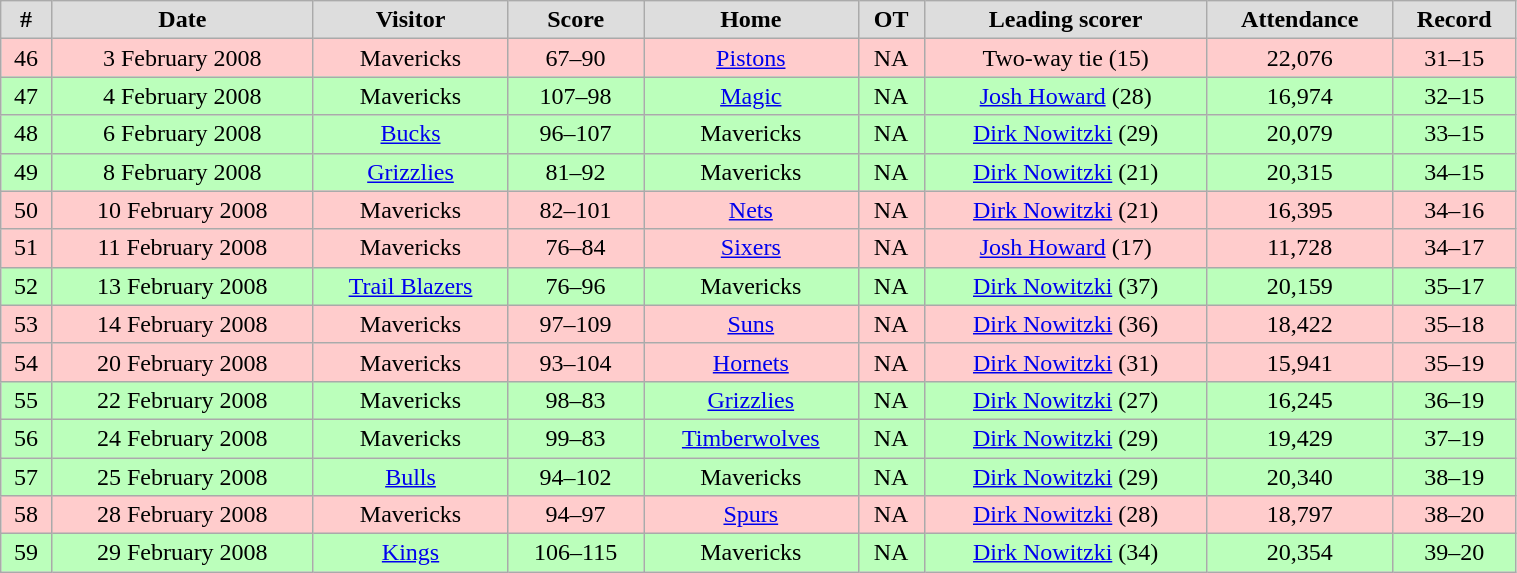<table class="wikitable" width="80%">
<tr align="center"  bgcolor="#dddddd">
<td><strong>#</strong></td>
<td><strong>Date</strong></td>
<td><strong>Visitor</strong></td>
<td><strong>Score</strong></td>
<td><strong>Home</strong></td>
<td><strong>OT</strong></td>
<td><strong>Leading scorer</strong></td>
<td><strong>Attendance</strong></td>
<td><strong>Record</strong></td>
</tr>
<tr align="center" bgcolor="#ffcccc">
<td>46</td>
<td>3 February 2008</td>
<td>Mavericks</td>
<td>67–90</td>
<td><a href='#'>Pistons</a></td>
<td>NA</td>
<td>Two-way tie (15)</td>
<td>22,076</td>
<td>31–15</td>
</tr>
<tr align="center" bgcolor="#bbffbb">
<td>47</td>
<td>4 February 2008</td>
<td>Mavericks</td>
<td>107–98</td>
<td><a href='#'>Magic</a></td>
<td>NA</td>
<td><a href='#'>Josh Howard</a> (28)</td>
<td>16,974</td>
<td>32–15</td>
</tr>
<tr align="center" bgcolor="#bbffbb">
<td>48</td>
<td>6 February 2008</td>
<td><a href='#'>Bucks</a></td>
<td>96–107</td>
<td>Mavericks</td>
<td>NA</td>
<td><a href='#'>Dirk Nowitzki</a> (29)</td>
<td>20,079</td>
<td>33–15</td>
</tr>
<tr align="center" bgcolor="#bbffbb">
<td>49</td>
<td>8 February 2008</td>
<td><a href='#'>Grizzlies</a></td>
<td>81–92</td>
<td>Mavericks</td>
<td>NA</td>
<td><a href='#'>Dirk Nowitzki</a> (21)</td>
<td>20,315</td>
<td>34–15</td>
</tr>
<tr align="center" bgcolor="#ffcccc">
<td>50</td>
<td>10 February 2008</td>
<td>Mavericks</td>
<td>82–101</td>
<td><a href='#'>Nets</a></td>
<td>NA</td>
<td><a href='#'>Dirk Nowitzki</a> (21)</td>
<td>16,395</td>
<td>34–16</td>
</tr>
<tr align="center" bgcolor="#ffcccc">
<td>51</td>
<td>11 February 2008</td>
<td>Mavericks</td>
<td>76–84</td>
<td><a href='#'>Sixers</a></td>
<td>NA</td>
<td><a href='#'>Josh Howard</a> (17)</td>
<td>11,728</td>
<td>34–17</td>
</tr>
<tr align="center" bgcolor="#bbffbb">
<td>52</td>
<td>13 February 2008</td>
<td><a href='#'>Trail Blazers</a></td>
<td>76–96</td>
<td>Mavericks</td>
<td>NA</td>
<td><a href='#'>Dirk Nowitzki</a> (37)</td>
<td>20,159</td>
<td>35–17</td>
</tr>
<tr align="center" bgcolor="#ffcccc">
<td>53</td>
<td>14 February 2008</td>
<td>Mavericks</td>
<td>97–109</td>
<td><a href='#'>Suns</a></td>
<td>NA</td>
<td><a href='#'>Dirk Nowitzki</a> (36)</td>
<td>18,422</td>
<td>35–18</td>
</tr>
<tr align="center" bgcolor="#ffcccc">
<td>54</td>
<td>20 February 2008</td>
<td>Mavericks</td>
<td>93–104</td>
<td><a href='#'>Hornets</a></td>
<td>NA</td>
<td><a href='#'>Dirk Nowitzki</a> (31)</td>
<td>15,941</td>
<td>35–19</td>
</tr>
<tr align="center" bgcolor="#bbffbb">
<td>55</td>
<td>22 February 2008</td>
<td>Mavericks</td>
<td>98–83</td>
<td><a href='#'>Grizzlies</a></td>
<td>NA</td>
<td><a href='#'>Dirk Nowitzki</a> (27)</td>
<td>16,245</td>
<td>36–19</td>
</tr>
<tr align="center" bgcolor="#bbffbb">
<td>56</td>
<td>24 February 2008</td>
<td>Mavericks</td>
<td>99–83</td>
<td><a href='#'>Timberwolves</a></td>
<td>NA</td>
<td><a href='#'>Dirk Nowitzki</a> (29)</td>
<td>19,429</td>
<td>37–19</td>
</tr>
<tr align="center" bgcolor="#bbffbb">
<td>57</td>
<td>25 February 2008</td>
<td><a href='#'>Bulls</a></td>
<td>94–102</td>
<td>Mavericks</td>
<td>NA</td>
<td><a href='#'>Dirk Nowitzki</a> (29)</td>
<td>20,340</td>
<td>38–19</td>
</tr>
<tr align="center" bgcolor="#ffcccc">
<td>58</td>
<td>28 February 2008</td>
<td>Mavericks</td>
<td>94–97</td>
<td><a href='#'>Spurs</a></td>
<td>NA</td>
<td><a href='#'>Dirk Nowitzki</a> (28)</td>
<td>18,797</td>
<td>38–20</td>
</tr>
<tr align="center" bgcolor="#bbffbb">
<td>59</td>
<td>29 February 2008</td>
<td><a href='#'>Kings</a></td>
<td>106–115</td>
<td>Mavericks</td>
<td>NA</td>
<td><a href='#'>Dirk Nowitzki</a> (34)</td>
<td>20,354</td>
<td>39–20</td>
</tr>
</table>
